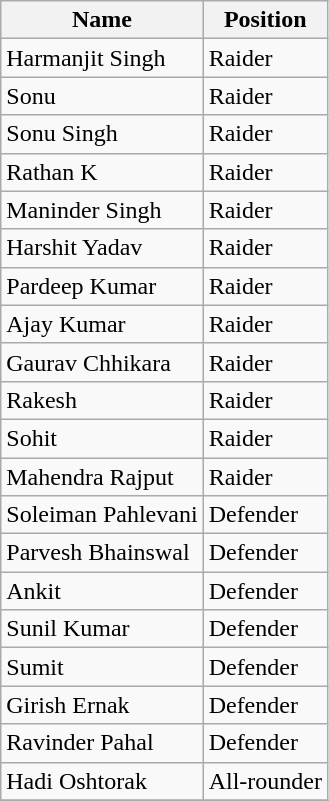<table class="wikitable">
<tr>
<th>Name</th>
<th>Position</th>
</tr>
<tr>
<td>Harmanjit Singh</td>
<td>Raider</td>
</tr>
<tr>
<td>Sonu</td>
<td>Raider</td>
</tr>
<tr>
<td>Sonu Singh</td>
<td>Raider</td>
</tr>
<tr>
<td>Rathan K</td>
<td>Raider</td>
</tr>
<tr>
<td>Maninder Singh</td>
<td>Raider</td>
</tr>
<tr>
<td>Harshit Yadav</td>
<td>Raider</td>
</tr>
<tr>
<td>Pardeep Kumar</td>
<td>Raider</td>
</tr>
<tr>
<td>Ajay Kumar</td>
<td>Raider</td>
</tr>
<tr>
<td>Gaurav Chhikara</td>
<td>Raider</td>
</tr>
<tr>
<td>Rakesh</td>
<td>Raider</td>
</tr>
<tr>
<td>Sohit</td>
<td>Raider</td>
</tr>
<tr>
<td>Mahendra Rajput</td>
<td>Raider</td>
</tr>
<tr>
<td>Soleiman Pahlevani</td>
<td>Defender</td>
</tr>
<tr>
<td>Parvesh Bhainswal</td>
<td>Defender</td>
</tr>
<tr>
<td>Ankit</td>
<td>Defender</td>
</tr>
<tr>
<td>Sunil Kumar</td>
<td>Defender</td>
</tr>
<tr>
<td>Sumit</td>
<td>Defender</td>
</tr>
<tr>
<td>Girish Ernak</td>
<td>Defender</td>
</tr>
<tr>
<td>Ravinder Pahal</td>
<td>Defender</td>
</tr>
<tr>
<td>Hadi Oshtorak</td>
<td>All-rounder</td>
</tr>
<tr>
</tr>
</table>
